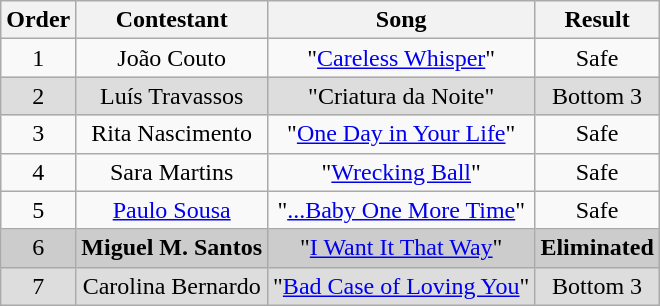<table class="wikitable plainrowheaders" style="text-align:center;">
<tr>
<th>Order</th>
<th>Contestant</th>
<th>Song</th>
<th>Result</th>
</tr>
<tr>
<td>1</td>
<td>João Couto</td>
<td>"<a href='#'>Careless Whisper</a>"</td>
<td>Safe</td>
</tr>
<tr style="background:#ddd;">
<td>2</td>
<td>Luís Travassos</td>
<td>"Criatura da Noite"</td>
<td>Bottom 3</td>
</tr>
<tr>
<td>3</td>
<td>Rita Nascimento</td>
<td>"<a href='#'>One Day in Your Life</a>"</td>
<td>Safe</td>
</tr>
<tr>
<td>4</td>
<td>Sara Martins</td>
<td>"<a href='#'>Wrecking Ball</a>"</td>
<td>Safe</td>
</tr>
<tr>
<td>5</td>
<td><a href='#'>Paulo Sousa</a></td>
<td>"<a href='#'>...Baby One More Time</a>"</td>
<td>Safe</td>
</tr>
<tr style="background:#ccc;">
<td>6</td>
<td><strong>Miguel M. Santos</strong></td>
<td>"<a href='#'>I Want It That Way</a>"</td>
<td><strong>Eliminated</strong></td>
</tr>
<tr style="background:#ddd;">
<td>7</td>
<td>Carolina Bernardo</td>
<td>"<a href='#'>Bad Case of Loving You</a>"</td>
<td>Bottom 3</td>
</tr>
</table>
